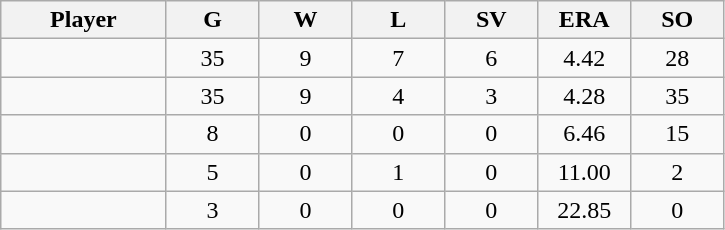<table class="wikitable sortable">
<tr>
<th bgcolor="#DDDDFF" width="16%">Player</th>
<th bgcolor="#DDDDFF" width="9%">G</th>
<th bgcolor="#DDDDFF" width="9%">W</th>
<th bgcolor="#DDDDFF" width="9%">L</th>
<th bgcolor="#DDDDFF" width="9%">SV</th>
<th bgcolor="#DDDDFF" width="9%">ERA</th>
<th bgcolor="#DDDDFF" width="9%">SO</th>
</tr>
<tr align="center">
<td></td>
<td>35</td>
<td>9</td>
<td>7</td>
<td>6</td>
<td>4.42</td>
<td>28</td>
</tr>
<tr align="center">
<td></td>
<td>35</td>
<td>9</td>
<td>4</td>
<td>3</td>
<td>4.28</td>
<td>35</td>
</tr>
<tr align="center">
<td></td>
<td>8</td>
<td>0</td>
<td>0</td>
<td>0</td>
<td>6.46</td>
<td>15</td>
</tr>
<tr align="center">
<td></td>
<td>5</td>
<td>0</td>
<td>1</td>
<td>0</td>
<td>11.00</td>
<td>2</td>
</tr>
<tr align="center">
<td></td>
<td>3</td>
<td>0</td>
<td>0</td>
<td>0</td>
<td>22.85</td>
<td>0</td>
</tr>
</table>
